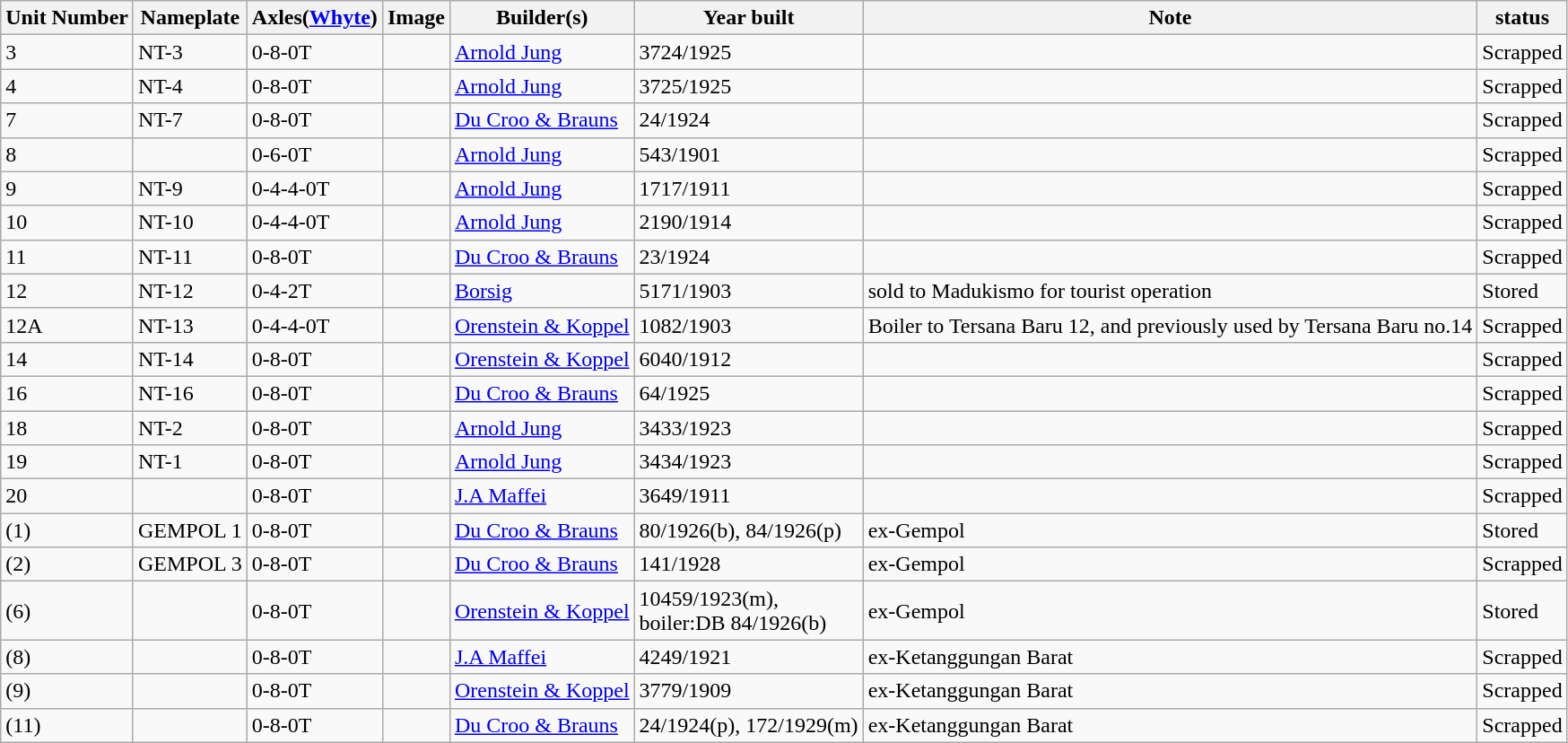<table class="wikitable">
<tr>
<th>Unit Number</th>
<th>Nameplate</th>
<th>Axles(<a href='#'>Whyte</a>)</th>
<th>Image</th>
<th>Builder(s)</th>
<th>Year built</th>
<th>Note</th>
<th>status</th>
</tr>
<tr>
<td>3</td>
<td>NT-3</td>
<td>0-8-0T</td>
<td><br></td>
<td> <a href='#'>Arnold Jung</a></td>
<td>3724/1925</td>
<td></td>
<td>Scrapped</td>
</tr>
<tr>
<td>4</td>
<td>NT-4</td>
<td>0-8-0T</td>
<td></td>
<td> <a href='#'>Arnold Jung</a></td>
<td>3725/1925</td>
<td></td>
<td>Scrapped</td>
</tr>
<tr>
<td>7</td>
<td>NT-7</td>
<td>0-8-0T</td>
<td></td>
<td> <a href='#'>Du Croo & Brauns</a></td>
<td>24/1924</td>
<td></td>
<td>Scrapped</td>
</tr>
<tr>
<td>8</td>
<td></td>
<td>0-6-0T</td>
<td></td>
<td> <a href='#'>Arnold Jung</a></td>
<td>543/1901</td>
<td></td>
<td>Scrapped</td>
</tr>
<tr>
<td>9</td>
<td>NT-9</td>
<td>0-4-4-0T</td>
<td></td>
<td> <a href='#'>Arnold Jung</a></td>
<td>1717/1911</td>
<td></td>
<td>Scrapped</td>
</tr>
<tr>
<td>10</td>
<td>NT-10</td>
<td>0-4-4-0T</td>
<td></td>
<td> <a href='#'>Arnold Jung</a></td>
<td>2190/1914</td>
<td></td>
<td>Scrapped</td>
</tr>
<tr>
<td>11</td>
<td>NT-11</td>
<td>0-8-0T</td>
<td></td>
<td> <a href='#'>Du Croo & Brauns</a></td>
<td>23/1924</td>
<td></td>
<td>Scrapped</td>
</tr>
<tr>
<td>12</td>
<td>NT-12</td>
<td>0-4-2T</td>
<td></td>
<td> <a href='#'>Borsig</a></td>
<td>5171/1903</td>
<td>sold to Madukismo for tourist operation</td>
<td>Stored</td>
</tr>
<tr>
<td>12A</td>
<td>NT-13</td>
<td>0-4-4-0T</td>
<td></td>
<td> <a href='#'>Orenstein & Koppel</a></td>
<td>1082/1903</td>
<td>Boiler to Tersana Baru 12, and previously used by Tersana Baru no.14</td>
<td>Scrapped</td>
</tr>
<tr>
<td>14</td>
<td>NT-14</td>
<td>0-8-0T</td>
<td></td>
<td> <a href='#'>Orenstein & Koppel</a></td>
<td>6040/1912</td>
<td></td>
<td>Scrapped</td>
</tr>
<tr>
<td>16</td>
<td>NT-16</td>
<td>0-8-0T</td>
<td></td>
<td> <a href='#'>Du Croo & Brauns</a></td>
<td>64/1925</td>
<td></td>
<td>Scrapped</td>
</tr>
<tr>
<td>18</td>
<td>NT-2</td>
<td>0-8-0T</td>
<td><br></td>
<td> <a href='#'>Arnold Jung</a></td>
<td>3433/1923</td>
<td></td>
<td>Scrapped</td>
</tr>
<tr>
<td>19</td>
<td>NT-1</td>
<td>0-8-0T</td>
<td></td>
<td><a href='#'>Arnold Jung</a></td>
<td>3434/1923</td>
<td></td>
<td>Scrapped</td>
</tr>
<tr>
<td>20</td>
<td></td>
<td>0-8-0T</td>
<td><br></td>
<td> <a href='#'>J.A Maffei</a></td>
<td>3649/1911</td>
<td></td>
<td>Scrapped</td>
</tr>
<tr>
<td>(1)</td>
<td>GEMPOL 1</td>
<td>0-8-0T</td>
<td><br></td>
<td> <a href='#'>Du Croo & Brauns</a></td>
<td>80/1926(b), 84/1926(p)</td>
<td>ex-Gempol</td>
<td>Stored</td>
</tr>
<tr>
<td>(2)</td>
<td>GEMPOL 3</td>
<td>0-8-0T</td>
<td></td>
<td> <a href='#'>Du Croo & Brauns</a></td>
<td>141/1928</td>
<td>ex-Gempol</td>
<td>Scrapped</td>
</tr>
<tr>
<td>(6)</td>
<td></td>
<td>0-8-0T</td>
<td></td>
<td> <a href='#'>Orenstein & Koppel</a></td>
<td>10459/1923(m),<br>boiler:DB 84/1926(b)</td>
<td>ex-Gempol</td>
<td>Stored</td>
</tr>
<tr>
<td>(8)</td>
<td></td>
<td>0-8-0T</td>
<td></td>
<td> <a href='#'>J.A Maffei</a></td>
<td>4249/1921</td>
<td>ex-Ketanggungan Barat</td>
<td>Scrapped</td>
</tr>
<tr>
<td>(9)</td>
<td></td>
<td>0-8-0T</td>
<td></td>
<td> <a href='#'>Orenstein & Koppel</a></td>
<td>3779/1909</td>
<td>ex-Ketanggungan Barat</td>
<td>Scrapped</td>
</tr>
<tr>
<td>(11)</td>
<td></td>
<td>0-8-0T</td>
<td></td>
<td> <a href='#'>Du Croo & Brauns</a></td>
<td>24/1924(p), 172/1929(m)</td>
<td>ex-Ketanggungan Barat</td>
<td>Scrapped</td>
</tr>
</table>
